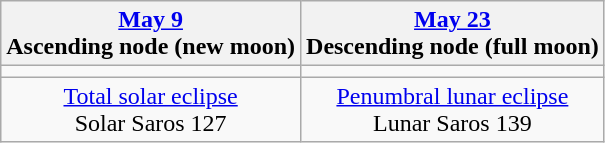<table class="wikitable">
<tr>
<th><a href='#'>May 9</a><br>Ascending node (new moon)</th>
<th><a href='#'>May 23</a><br>Descending node (full moon)</th>
</tr>
<tr>
<td></td>
<td></td>
</tr>
<tr align=center>
<td><a href='#'>Total solar eclipse</a><br>Solar Saros 127</td>
<td><a href='#'>Penumbral lunar eclipse</a><br>Lunar Saros 139</td>
</tr>
</table>
